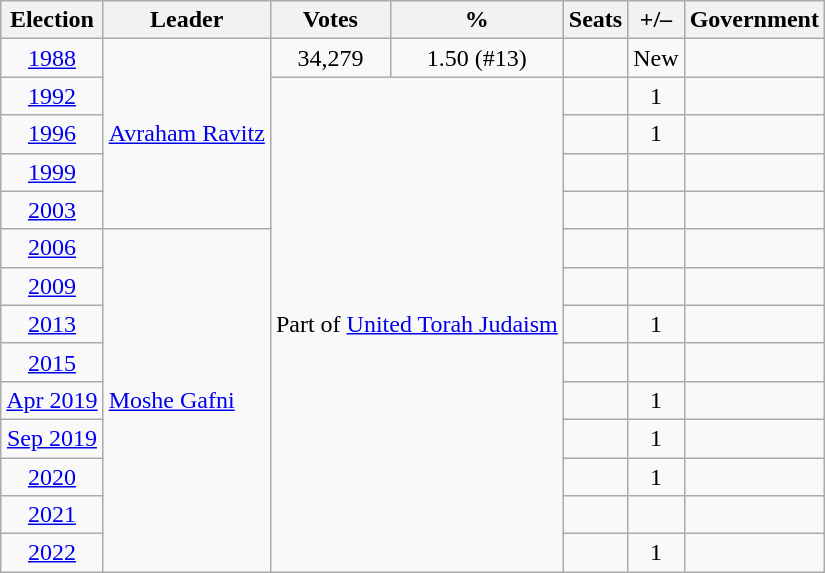<table class=wikitable style=text-align:center>
<tr>
<th>Election</th>
<th>Leader</th>
<th>Votes</th>
<th>%</th>
<th>Seats</th>
<th>+/–</th>
<th>Government</th>
</tr>
<tr>
<td><a href='#'>1988</a></td>
<td align=left rowspan=5><a href='#'>Avraham Ravitz</a></td>
<td>34,279</td>
<td>1.50 (#13)</td>
<td></td>
<td>New</td>
<td></td>
</tr>
<tr>
<td><a href='#'>1992</a></td>
<td colspan=2 rowspan=13>Part of <a href='#'>United Torah Judaism</a></td>
<td></td>
<td> 1</td>
<td></td>
</tr>
<tr>
<td><a href='#'>1996</a></td>
<td></td>
<td> 1</td>
<td></td>
</tr>
<tr>
<td><a href='#'>1999</a></td>
<td></td>
<td></td>
<td></td>
</tr>
<tr>
<td><a href='#'>2003</a></td>
<td></td>
<td></td>
<td></td>
</tr>
<tr>
<td><a href='#'>2006</a></td>
<td align=left rowspan=9><a href='#'>Moshe Gafni</a></td>
<td></td>
<td></td>
<td></td>
</tr>
<tr>
<td><a href='#'>2009</a></td>
<td></td>
<td></td>
<td></td>
</tr>
<tr>
<td><a href='#'>2013</a></td>
<td></td>
<td> 1</td>
<td></td>
</tr>
<tr>
<td><a href='#'>2015</a></td>
<td></td>
<td></td>
<td></td>
</tr>
<tr>
<td><a href='#'>Apr 2019</a></td>
<td></td>
<td> 1</td>
<td></td>
</tr>
<tr>
<td><a href='#'>Sep 2019</a></td>
<td></td>
<td> 1</td>
<td></td>
</tr>
<tr>
<td><a href='#'>2020</a></td>
<td></td>
<td> 1</td>
<td></td>
</tr>
<tr>
<td><a href='#'>2021</a></td>
<td></td>
<td></td>
<td></td>
</tr>
<tr>
<td><a href='#'>2022</a></td>
<td></td>
<td> 1</td>
<td></td>
</tr>
</table>
